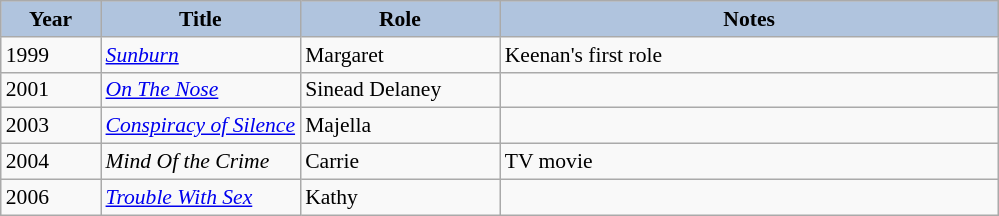<table class="wikitable" style="font-size:90%;">
<tr style="background:#ccc; text-align:center;">
<th style="background:#b0c4de; width:10%;">Year</th>
<th style="background:#b0c4de; width:20%;">Title</th>
<th style="background:#b0c4de; width:20%;">Role</th>
<th style="background:#b0c4de; width:50%;">Notes</th>
</tr>
<tr>
<td>1999</td>
<td><em><a href='#'>Sunburn</a></em></td>
<td>Margaret</td>
<td>Keenan's first role</td>
</tr>
<tr>
<td>2001</td>
<td><em><a href='#'>On The Nose</a></em></td>
<td>Sinead Delaney</td>
<td></td>
</tr>
<tr>
<td>2003</td>
<td><em><a href='#'>Conspiracy of Silence</a></em></td>
<td>Majella</td>
<td></td>
</tr>
<tr>
<td>2004</td>
<td><em>Mind Of the Crime</em></td>
<td>Carrie</td>
<td>TV movie</td>
</tr>
<tr>
<td>2006</td>
<td><em><a href='#'>Trouble With Sex</a></em></td>
<td>Kathy</td>
<td></td>
</tr>
</table>
